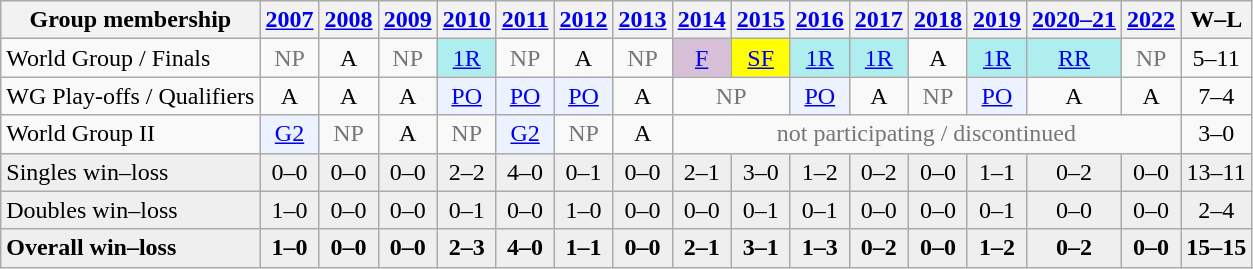<table class="wikitable nowrap" style=text-align:center>
<tr>
<th>Group membership</th>
<th><a href='#'>2007</a></th>
<th><a href='#'>2008</a></th>
<th><a href='#'>2009</a></th>
<th><a href='#'>2010</a></th>
<th><a href='#'>2011</a></th>
<th><a href='#'>2012</a></th>
<th><a href='#'>2013</a></th>
<th><a href='#'>2014</a></th>
<th><a href='#'>2015</a></th>
<th><a href='#'>2016</a></th>
<th><a href='#'>2017</a></th>
<th><a href='#'>2018</a></th>
<th><a href='#'>2019</a></th>
<th><a href='#'>2020–21</a></th>
<th><a href='#'>2022</a></th>
<th>W–L</th>
</tr>
<tr>
<td align=left>World Group / Finals</td>
<td style=color:#767676>NP</td>
<td>A</td>
<td style=color:#767676>NP</td>
<td bgcolor=afeeee><a href='#'>1R</a></td>
<td style=color:#767676>NP</td>
<td>A</td>
<td style=color:#767676>NP</td>
<td bgcolor=thistle><a href='#'>F</a></td>
<td bgcolor=yellow><a href='#'>SF</a></td>
<td bgcolor=afeeee><a href='#'>1R</a></td>
<td bgcolor=afeeee><a href='#'>1R</a></td>
<td>A</td>
<td bgcolor=afeeee><a href='#'>1R</a></td>
<td bgcolor=afeeee><a href='#'>RR</a></td>
<td style=color:#767676>NP</td>
<td>5–11</td>
</tr>
<tr>
<td align=left>WG Play-offs / Qualifiers</td>
<td>A</td>
<td>A</td>
<td>A</td>
<td bgcolor=ecf2ff><a href='#'>PO</a></td>
<td bgcolor=ecf2ff><a href='#'>PO</a></td>
<td bgcolor=ecf2ff><a href='#'>PO</a></td>
<td>A</td>
<td colspan=2 style=color:#767676>NP</td>
<td bgcolor=ecf2ff><a href='#'>PO</a></td>
<td>A</td>
<td style=color:#767676>NP</td>
<td bgcolor=ecf2ff><a href='#'>PO</a></td>
<td>A</td>
<td>A</td>
<td>7–4</td>
</tr>
<tr>
<td align=left>World Group II</td>
<td bgcolor=ecf2ff><a href='#'>G2</a></td>
<td style=color:#767676>NP</td>
<td>A</td>
<td style=color:#767676>NP</td>
<td bgcolor=ecf2ff><a href='#'>G2</a></td>
<td style=color:#767676>NP</td>
<td>A</td>
<td colspan=8 style=color:#767676>not participating / discontinued</td>
<td>3–0</td>
</tr>
<tr bgcolor=efefef>
<td style=text-align:left>Singles win–loss</td>
<td>0–0</td>
<td>0–0</td>
<td>0–0</td>
<td>2–2</td>
<td>4–0</td>
<td>0–1</td>
<td>0–0</td>
<td>2–1</td>
<td>3–0</td>
<td>1–2</td>
<td>0–2</td>
<td>0–0</td>
<td>1–1</td>
<td>0–2</td>
<td>0–0</td>
<td>13–11</td>
</tr>
<tr bgcolor=efefef>
<td style=text-align:left>Doubles win–loss</td>
<td>1–0</td>
<td>0–0</td>
<td>0–0</td>
<td>0–1</td>
<td>0–0</td>
<td>1–0</td>
<td>0–0</td>
<td>0–0</td>
<td>0–1</td>
<td>0–1</td>
<td>0–0</td>
<td>0–0</td>
<td>0–1</td>
<td>0–0</td>
<td>0–0</td>
<td>2–4</td>
</tr>
<tr style="font-weight:bold; background:#efefef;">
<td style=text-align:left>Overall win–loss</td>
<td>1–0</td>
<td>0–0</td>
<td>0–0</td>
<td>2–3</td>
<td>4–0</td>
<td>1–1</td>
<td>0–0</td>
<td>2–1</td>
<td>3–1</td>
<td>1–3</td>
<td>0–2</td>
<td>0–0</td>
<td>1–2</td>
<td>0–2</td>
<td>0–0</td>
<td>15–15</td>
</tr>
</table>
